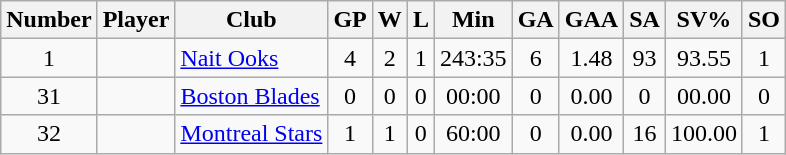<table class="wikitable sortable" style="text-align: center;">
<tr>
<th>Number</th>
<th>Player</th>
<th>Club</th>
<th>GP</th>
<th>W</th>
<th>L</th>
<th>Min</th>
<th>GA</th>
<th>GAA</th>
<th>SA</th>
<th>SV%</th>
<th>SO</th>
</tr>
<tr>
<td>1</td>
<td align=left></td>
<td align=left> <a href='#'>Nait Ooks</a></td>
<td>4</td>
<td>2</td>
<td>1</td>
<td>243:35</td>
<td>6</td>
<td>1.48</td>
<td>93</td>
<td>93.55</td>
<td>1</td>
</tr>
<tr>
<td>31</td>
<td align=left></td>
<td align=left> <a href='#'>Boston Blades</a></td>
<td>0</td>
<td>0</td>
<td>0</td>
<td>00:00</td>
<td>0</td>
<td>0.00</td>
<td>0</td>
<td>00.00</td>
<td>0</td>
</tr>
<tr>
<td>32</td>
<td align=left></td>
<td align=left> <a href='#'>Montreal Stars</a></td>
<td>1</td>
<td>1</td>
<td>0</td>
<td>60:00</td>
<td>0</td>
<td>0.00</td>
<td>16</td>
<td>100.00</td>
<td>1</td>
</tr>
</table>
